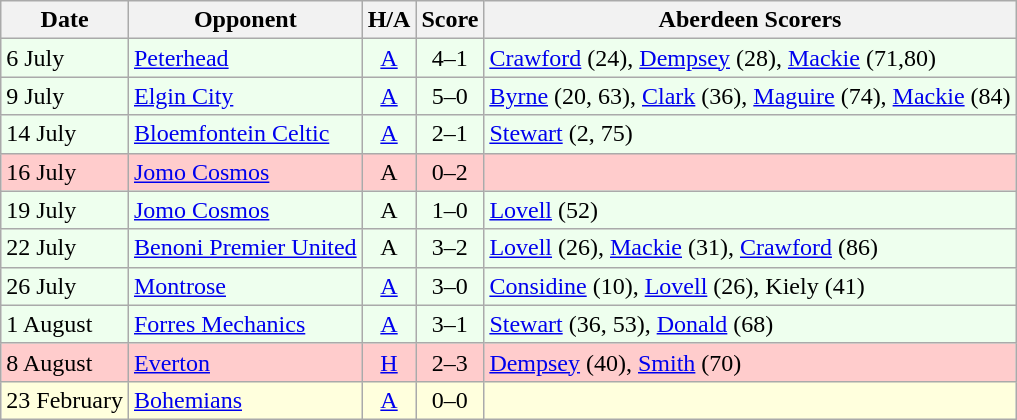<table class="wikitable">
<tr>
<th>Date</th>
<th>Opponent</th>
<th>H/A</th>
<th>Score</th>
<th>Aberdeen Scorers</th>
</tr>
<tr bgcolor=#EEFFEE>
<td>6 July</td>
<td><a href='#'>Peterhead</a></td>
<td align=center><a href='#'>A</a></td>
<td align=center>4–1</td>
<td><a href='#'>Crawford</a> (24), <a href='#'>Dempsey</a> (28), <a href='#'>Mackie</a> (71,80)</td>
</tr>
<tr bgcolor=#EEFFEE>
<td>9 July</td>
<td><a href='#'>Elgin City</a></td>
<td align=center><a href='#'>A</a></td>
<td align=center>5–0</td>
<td><a href='#'>Byrne</a> (20, 63), <a href='#'>Clark</a> (36), <a href='#'>Maguire</a> (74), <a href='#'>Mackie</a> (84)</td>
</tr>
<tr bgcolor=#EEFFEE>
<td>14 July</td>
<td> <a href='#'>Bloemfontein Celtic</a></td>
<td align=center><a href='#'>A</a></td>
<td align=center>2–1</td>
<td><a href='#'>Stewart</a> (2, 75)</td>
</tr>
<tr bgcolor=#FFCCCC>
<td>16 July</td>
<td> <a href='#'>Jomo Cosmos</a></td>
<td align=center>A</td>
<td align=center>0–2</td>
<td></td>
</tr>
<tr bgcolor=#EEFFEE>
<td>19 July</td>
<td> <a href='#'>Jomo Cosmos</a></td>
<td align=center>A</td>
<td align=center>1–0</td>
<td><a href='#'>Lovell</a> (52)</td>
</tr>
<tr bgcolor=#EEFFEE>
<td>22 July</td>
<td> <a href='#'>Benoni Premier United</a></td>
<td align=center>A</td>
<td align=center>3–2</td>
<td><a href='#'>Lovell</a> (26), <a href='#'>Mackie</a> (31), <a href='#'>Crawford</a> (86)</td>
</tr>
<tr bgcolor=#EEFFEE>
<td>26 July</td>
<td><a href='#'>Montrose</a></td>
<td align=center><a href='#'>A</a></td>
<td align=center>3–0</td>
<td><a href='#'>Considine</a> (10), <a href='#'>Lovell</a> (26), Kiely (41)</td>
</tr>
<tr bgcolor=#EEFFEE>
<td>1 August</td>
<td><a href='#'>Forres Mechanics</a></td>
<td align=center><a href='#'>A</a></td>
<td align=center>3–1</td>
<td><a href='#'>Stewart</a> (36, 53), <a href='#'>Donald</a> (68)</td>
</tr>
<tr bgcolor=#FFCCCC>
<td>8 August</td>
<td> <a href='#'>Everton</a></td>
<td align=center><a href='#'>H</a></td>
<td align=center>2–3</td>
<td><a href='#'>Dempsey</a> (40), <a href='#'>Smith</a> (70)</td>
</tr>
<tr bgcolor=#FFFFDD>
<td>23 February</td>
<td> <a href='#'>Bohemians</a></td>
<td align=center><a href='#'>A</a></td>
<td align=center>0–0</td>
<td></td>
</tr>
</table>
